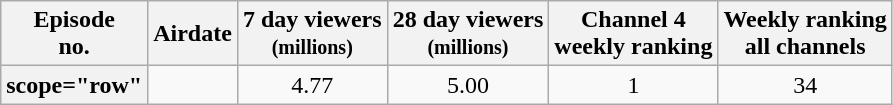<table class="wikitable" style="text-align:center;">
<tr>
<th scope="col">Episode<br>no.</th>
<th scope="col">Airdate</th>
<th scope="col">7 day viewers<br><small>(millions)</small></th>
<th scope="col">28 day viewers<br><small>(millions)</small></th>
<th scope="col">Channel 4<br>weekly ranking</th>
<th scope="col">Weekly ranking<br>all channels</th>
</tr>
<tr>
<th>scope="row" </th>
<td></td>
<td>4.77</td>
<td>5.00</td>
<td>1</td>
<td>34</td>
</tr>
</table>
